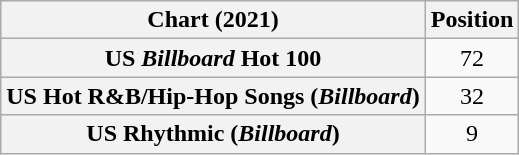<table class="wikitable sortable plainrowheaders" style="text-align:center">
<tr>
<th scope="col">Chart (2021)</th>
<th scope="col">Position</th>
</tr>
<tr>
<th scope="row">US <em>Billboard</em> Hot 100</th>
<td>72</td>
</tr>
<tr>
<th scope="row">US Hot R&B/Hip-Hop Songs (<em>Billboard</em>)</th>
<td>32</td>
</tr>
<tr>
<th scope="row">US Rhythmic (<em>Billboard</em>)</th>
<td>9</td>
</tr>
</table>
